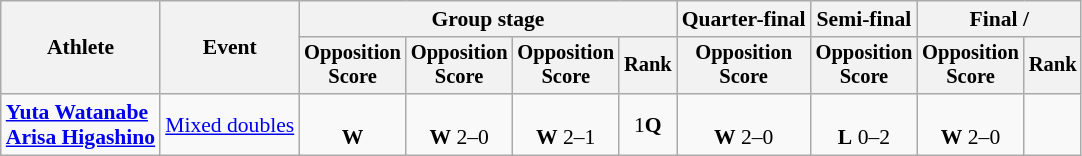<table class="wikitable" style="font-size:90%">
<tr>
<th rowspan="2">Athlete</th>
<th rowspan="2">Event</th>
<th colspan="4">Group stage</th>
<th>Quarter-final</th>
<th>Semi-final</th>
<th colspan="2">Final / </th>
</tr>
<tr style="font-size:95%">
<th>Opposition<br>Score</th>
<th>Opposition<br>Score</th>
<th>Opposition<br>Score</th>
<th>Rank</th>
<th>Opposition<br>Score</th>
<th>Opposition<br>Score</th>
<th>Opposition<br>Score</th>
<th>Rank</th>
</tr>
<tr align="center">
<td align="left"><strong><a href='#'>Yuta Watanabe</a><br><a href='#'>Arisa Higashino</a></strong></td>
<td align="left"><a href='#'>Mixed doubles</a></td>
<td><br><strong>W</strong> </td>
<td><br><strong>W</strong> 2–0</td>
<td><br><strong>W</strong> 2–1</td>
<td>1<strong>Q</strong></td>
<td><br><strong>W</strong> 2–0</td>
<td><br><strong>L</strong> 0–2</td>
<td><br><strong>W</strong> 2–0</td>
<td></td>
</tr>
</table>
